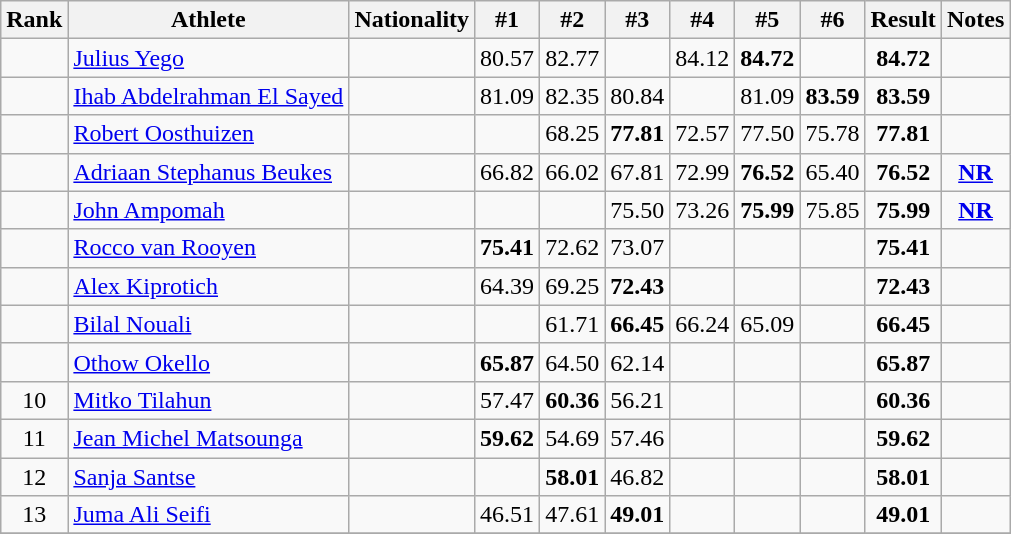<table class="wikitable sortable" style="text-align:center">
<tr>
<th>Rank</th>
<th>Athlete</th>
<th>Nationality</th>
<th>#1</th>
<th>#2</th>
<th>#3</th>
<th>#4</th>
<th>#5</th>
<th>#6</th>
<th>Result</th>
<th>Notes</th>
</tr>
<tr>
<td></td>
<td align="left"><a href='#'>Julius Yego</a></td>
<td align=left></td>
<td>80.57</td>
<td>82.77</td>
<td></td>
<td>84.12</td>
<td><strong>84.72</strong></td>
<td></td>
<td><strong>84.72</strong></td>
<td></td>
</tr>
<tr>
<td></td>
<td align="left"><a href='#'>Ihab Abdelrahman El Sayed</a></td>
<td align=left></td>
<td>81.09</td>
<td>82.35</td>
<td>80.84</td>
<td></td>
<td>81.09</td>
<td><strong>83.59</strong></td>
<td><strong>83.59</strong></td>
<td></td>
</tr>
<tr>
<td></td>
<td align="left"><a href='#'>Robert Oosthuizen</a></td>
<td align=left></td>
<td></td>
<td>68.25</td>
<td><strong>77.81</strong></td>
<td>72.57</td>
<td>77.50</td>
<td>75.78</td>
<td><strong>77.81</strong></td>
<td></td>
</tr>
<tr>
<td></td>
<td align="left"><a href='#'>Adriaan Stephanus Beukes</a></td>
<td align=left></td>
<td>66.82</td>
<td>66.02</td>
<td>67.81</td>
<td>72.99</td>
<td><strong>76.52</strong></td>
<td>65.40</td>
<td><strong>76.52</strong></td>
<td><strong><a href='#'>NR</a></strong></td>
</tr>
<tr>
<td></td>
<td align="left"><a href='#'>John Ampomah</a></td>
<td align=left></td>
<td></td>
<td></td>
<td>75.50</td>
<td>73.26</td>
<td><strong>75.99</strong></td>
<td>75.85</td>
<td><strong>75.99</strong></td>
<td><strong><a href='#'>NR</a></strong></td>
</tr>
<tr>
<td></td>
<td align="left"><a href='#'>Rocco van Rooyen</a></td>
<td align=left></td>
<td><strong>75.41</strong></td>
<td>72.62</td>
<td>73.07</td>
<td></td>
<td></td>
<td></td>
<td><strong>75.41</strong></td>
<td></td>
</tr>
<tr>
<td></td>
<td align="left"><a href='#'>Alex Kiprotich</a></td>
<td align=left></td>
<td>64.39</td>
<td>69.25</td>
<td><strong>72.43</strong></td>
<td></td>
<td></td>
<td></td>
<td><strong>72.43</strong></td>
<td></td>
</tr>
<tr>
<td></td>
<td align="left"><a href='#'>Bilal Nouali</a></td>
<td align=left></td>
<td></td>
<td>61.71</td>
<td><strong>66.45</strong></td>
<td>66.24</td>
<td>65.09</td>
<td></td>
<td><strong>66.45</strong></td>
<td></td>
</tr>
<tr>
<td></td>
<td align="left"><a href='#'>Othow Okello</a></td>
<td align=left></td>
<td><strong>65.87</strong></td>
<td>64.50</td>
<td>62.14</td>
<td></td>
<td></td>
<td></td>
<td><strong>65.87</strong></td>
<td></td>
</tr>
<tr>
<td>10</td>
<td align="left"><a href='#'>Mitko Tilahun</a></td>
<td align=left></td>
<td>57.47</td>
<td><strong>60.36</strong></td>
<td>56.21</td>
<td></td>
<td></td>
<td></td>
<td><strong>60.36</strong></td>
<td></td>
</tr>
<tr>
<td>11</td>
<td align="left"><a href='#'>Jean Michel Matsounga</a></td>
<td align=left></td>
<td><strong>59.62</strong></td>
<td>54.69</td>
<td>57.46</td>
<td></td>
<td></td>
<td></td>
<td><strong>59.62</strong></td>
<td></td>
</tr>
<tr>
<td>12</td>
<td align="left"><a href='#'>Sanja Santse</a></td>
<td align=left></td>
<td></td>
<td><strong>58.01</strong></td>
<td>46.82</td>
<td></td>
<td></td>
<td></td>
<td><strong>58.01</strong></td>
<td></td>
</tr>
<tr>
<td>13</td>
<td align="left"><a href='#'>Juma Ali Seifi</a></td>
<td align=left></td>
<td>46.51</td>
<td>47.61</td>
<td><strong>49.01</strong></td>
<td></td>
<td></td>
<td></td>
<td><strong>49.01</strong></td>
<td></td>
</tr>
<tr>
</tr>
</table>
